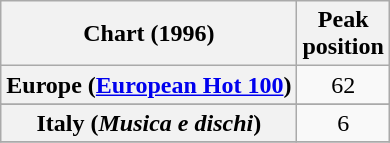<table class="wikitable sortable plainrowheaders" style="text-align:center">
<tr>
<th scope="col">Chart (1996)</th>
<th scope="col">Peak<br>position</th>
</tr>
<tr>
<th scope="row">Europe (<a href='#'>European Hot 100</a>)</th>
<td>62</td>
</tr>
<tr>
</tr>
<tr>
</tr>
<tr>
<th scope="row">Italy (<em>Musica e dischi</em>)</th>
<td>6</td>
</tr>
<tr>
</tr>
</table>
